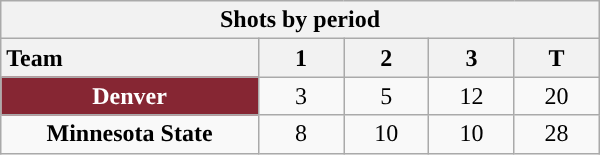<table class="wikitable" style="width:25em; text-align:right;">
<tr>
<th colspan=5>Shots by period</th>
</tr>
<tr>
<th style="width:10em; text-align:left;">Team</th>
<th style="width:3em;">1</th>
<th style="width:3em;">2</th>
<th style="width:3em;">3</th>
<th style="width:3em;">T</th>
</tr>
<tr>
<td align=center style="color:white; background:#862633; "><strong>Denver</strong></td>
<td align=center>3</td>
<td align=center>5</td>
<td align=center>12</td>
<td align=center>20</td>
</tr>
<tr>
<td align=center><strong>Minnesota State</strong></td>
<td align=center>8</td>
<td align=center>10</td>
<td align=center>10</td>
<td align=center>28</td>
</tr>
</table>
